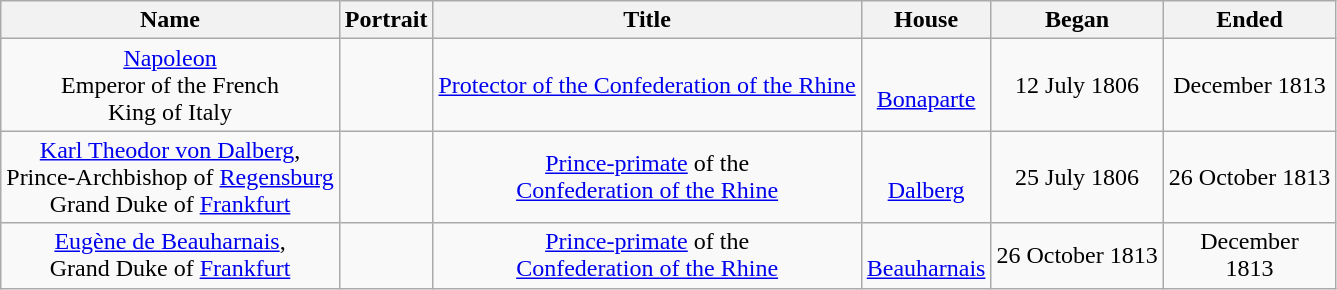<table class="wikitable" style="text-align:center;">
<tr>
<th>Name</th>
<th>Portrait</th>
<th>Title</th>
<th>House</th>
<th>Began</th>
<th>Ended</th>
</tr>
<tr>
<td><a href='#'>Napoleon</a><br>Emperor of the French<br>King of Italy</td>
<td></td>
<td><a href='#'>Protector of the Confederation of the Rhine</a></td>
<td><br><a href='#'>Bonaparte</a></td>
<td>12 July 1806</td>
<td>December 1813</td>
</tr>
<tr>
<td><a href='#'>Karl Theodor von Dalberg</a>,<br>Prince-Archbishop of <a href='#'>Regensburg</a><br>Grand Duke of <a href='#'>Frankfurt</a></td>
<td></td>
<td><a href='#'>Prince-primate</a> of the<br><a href='#'>Confederation of the Rhine</a></td>
<td><br><a href='#'>Dalberg</a></td>
<td>25 July 1806</td>
<td>26 October 1813</td>
</tr>
<tr>
<td><a href='#'>Eugène de Beauharnais</a>,<br>Grand Duke of <a href='#'>Frankfurt</a></td>
<td></td>
<td><a href='#'>Prince-primate</a> of the<br><a href='#'>Confederation of the Rhine</a></td>
<td><br><a href='#'>Beauharnais</a></td>
<td>26 October 1813</td>
<td>December<br>1813</td>
</tr>
</table>
